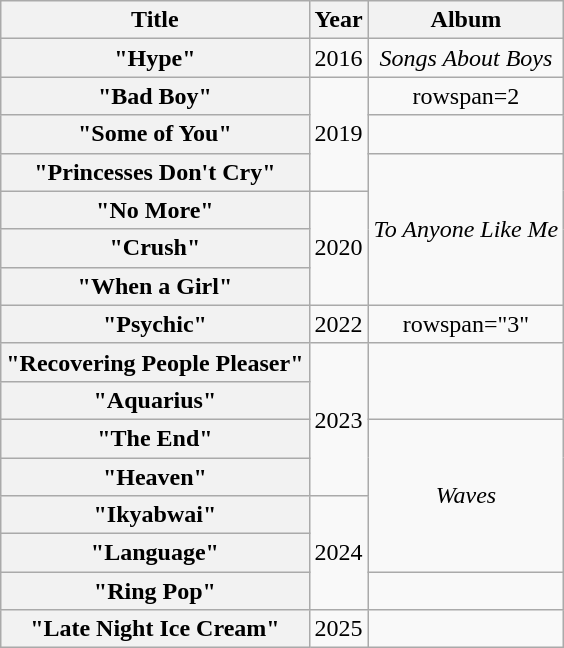<table class="wikitable plainrowheaders" style="text-align:center;" border="1">
<tr>
<th scope="col">Title</th>
<th scope="col">Year</th>
<th scope="col">Album</th>
</tr>
<tr>
<th scope="row">"Hype"</th>
<td>2016</td>
<td><em>Songs About Boys</em></td>
</tr>
<tr>
<th scope="row">"Bad Boy"</th>
<td rowspan="3">2019</td>
<td>rowspan=2 </td>
</tr>
<tr>
<th scope="row">"Some of You"</th>
</tr>
<tr>
<th scope="row">"Princesses Don't Cry"</th>
<td rowspan="4"><em>To Anyone Like Me</em></td>
</tr>
<tr>
<th scope="row">"No More"</th>
<td rowspan="3">2020</td>
</tr>
<tr>
<th scope="row">"Crush"</th>
</tr>
<tr>
<th scope="row">"When a Girl"</th>
</tr>
<tr>
<th scope="row">"Psychic"</th>
<td>2022</td>
<td>rowspan="3" </td>
</tr>
<tr>
<th scope="row">"Recovering People Pleaser"</th>
<td rowspan="4">2023</td>
</tr>
<tr>
<th scope="row">"Aquarius"</th>
</tr>
<tr>
<th scope="row">"The End"</th>
<td rowspan="4"><em>Waves</em></td>
</tr>
<tr>
<th scope="row">"Heaven"</th>
</tr>
<tr>
<th scope="row">"Ikyabwai"</th>
<td rowspan="3">2024</td>
</tr>
<tr>
<th scope="row">"Language"</th>
</tr>
<tr>
<th scope="row">"Ring Pop"<br></th>
<td></td>
</tr>
<tr>
<th scope="row">"Late Night Ice Cream"</th>
<td>2025</td>
<td></td>
</tr>
</table>
